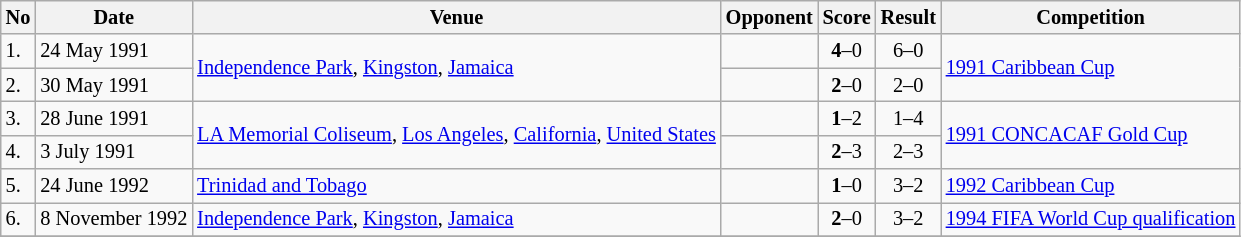<table class="wikitable" style="font-size:85%;">
<tr>
<th>No</th>
<th>Date</th>
<th>Venue</th>
<th>Opponent</th>
<th>Score</th>
<th>Result</th>
<th>Competition</th>
</tr>
<tr>
<td>1.</td>
<td>24 May 1991</td>
<td rowspan="2"><a href='#'>Independence Park</a>, <a href='#'>Kingston</a>, <a href='#'>Jamaica</a></td>
<td></td>
<td align=center><strong>4</strong>–0</td>
<td align=center>6–0</td>
<td rowspan="2"><a href='#'>1991 Caribbean Cup</a></td>
</tr>
<tr>
<td>2.</td>
<td>30 May 1991</td>
<td></td>
<td align=center><strong>2</strong>–0</td>
<td align=center>2–0</td>
</tr>
<tr>
<td>3.</td>
<td>28 June 1991</td>
<td rowspan="2"><a href='#'>LA Memorial Coliseum</a>, <a href='#'>Los Angeles</a>, <a href='#'>California</a>, <a href='#'>United States</a></td>
<td></td>
<td align=center><strong>1</strong>–2</td>
<td align=center>1–4</td>
<td rowspan="2"><a href='#'>1991 CONCACAF Gold Cup</a></td>
</tr>
<tr>
<td>4.</td>
<td>3 July 1991</td>
<td></td>
<td align=center><strong>2</strong>–3</td>
<td align=center>2–3</td>
</tr>
<tr>
<td>5.</td>
<td>24 June 1992</td>
<td><a href='#'>Trinidad and Tobago</a></td>
<td></td>
<td align=center><strong>1</strong>–0</td>
<td align=center>3–2</td>
<td><a href='#'>1992 Caribbean Cup</a></td>
</tr>
<tr>
<td>6.</td>
<td>8 November 1992</td>
<td><a href='#'>Independence Park</a>, <a href='#'>Kingston</a>, <a href='#'>Jamaica</a></td>
<td></td>
<td align=center><strong>2</strong>–0</td>
<td align=center>3–2</td>
<td><a href='#'>1994 FIFA World Cup qualification</a></td>
</tr>
<tr>
</tr>
</table>
